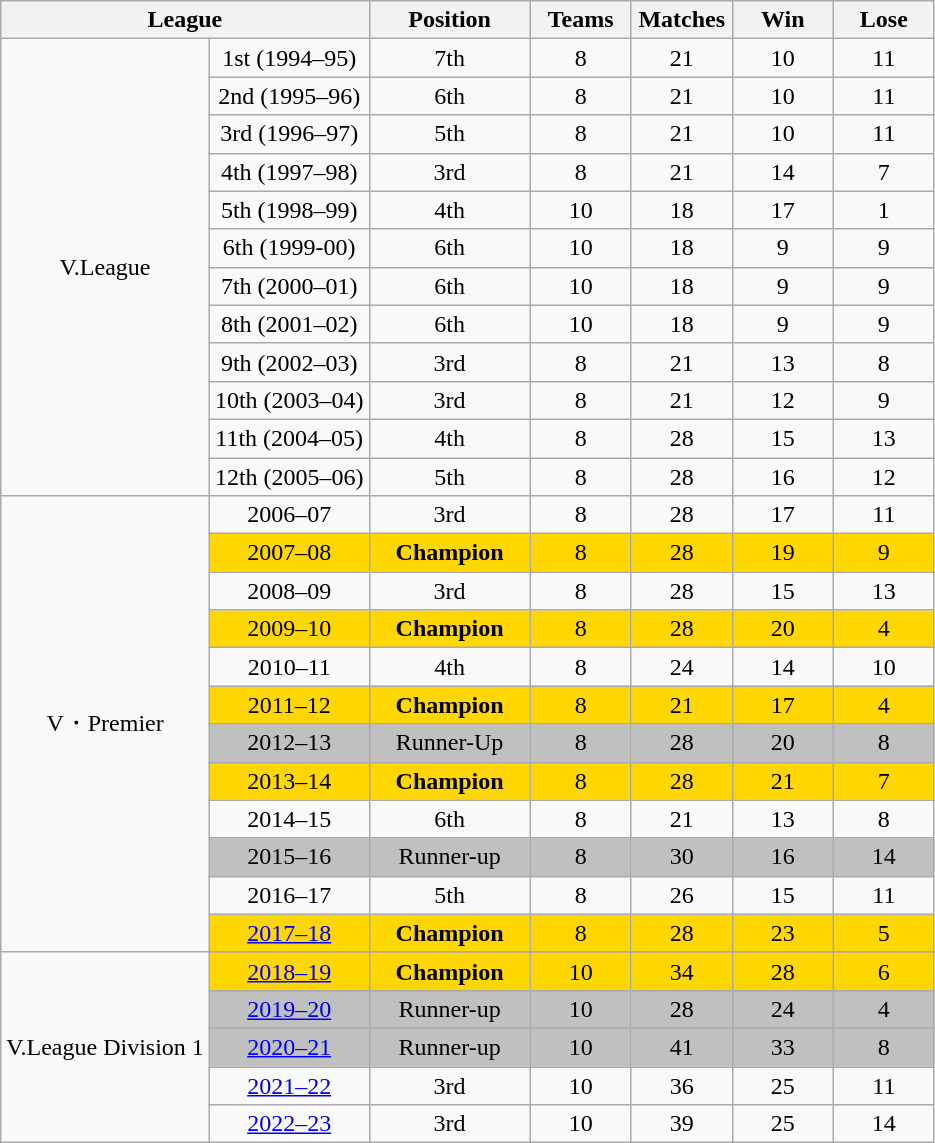<table class="wikitable" style="text-align:center" border="1">
<tr>
<th width=200 colspan=2>League</th>
<th width=100>Position</th>
<th width=60>Teams</th>
<th width=60>Matches</th>
<th width=60>Win</th>
<th width=60>Lose</th>
</tr>
<tr>
<td rowspan=12>V.League</td>
<td>1st (1994–95)</td>
<td>7th</td>
<td>8</td>
<td>21</td>
<td>10</td>
<td>11</td>
</tr>
<tr>
<td>2nd (1995–96)</td>
<td>6th</td>
<td>8</td>
<td>21</td>
<td>10</td>
<td>11</td>
</tr>
<tr>
<td>3rd (1996–97)</td>
<td>5th</td>
<td>8</td>
<td>21</td>
<td>10</td>
<td>11</td>
</tr>
<tr>
<td>4th (1997–98)</td>
<td>3rd</td>
<td>8</td>
<td>21</td>
<td>14</td>
<td>7</td>
</tr>
<tr>
<td>5th (1998–99)</td>
<td>4th</td>
<td>10</td>
<td>18</td>
<td>17</td>
<td>1</td>
</tr>
<tr>
<td>6th (1999-00)</td>
<td>6th</td>
<td>10</td>
<td>18</td>
<td>9</td>
<td>9</td>
</tr>
<tr>
<td>7th (2000–01)</td>
<td>6th</td>
<td>10</td>
<td>18</td>
<td>9</td>
<td>9</td>
</tr>
<tr>
<td>8th (2001–02)</td>
<td>6th</td>
<td>10</td>
<td>18</td>
<td>9</td>
<td>9</td>
</tr>
<tr>
<td>9th (2002–03)</td>
<td>3rd</td>
<td>8</td>
<td>21</td>
<td>13</td>
<td>8</td>
</tr>
<tr>
<td>10th (2003–04)</td>
<td>3rd</td>
<td>8</td>
<td>21</td>
<td>12</td>
<td>9</td>
</tr>
<tr>
<td>11th (2004–05)</td>
<td>4th</td>
<td>8</td>
<td>28</td>
<td>15</td>
<td>13</td>
</tr>
<tr>
<td>12th (2005–06)</td>
<td>5th</td>
<td>8</td>
<td>28</td>
<td>16</td>
<td>12</td>
</tr>
<tr>
<td rowspan=12>V・Premier</td>
<td>2006–07</td>
<td>3rd</td>
<td>8</td>
<td>28</td>
<td>17</td>
<td>11</td>
</tr>
<tr bgcolor=gold>
<td>2007–08</td>
<td><strong>Champion</strong></td>
<td>8</td>
<td>28</td>
<td>19</td>
<td>9</td>
</tr>
<tr>
<td>2008–09</td>
<td>3rd</td>
<td>8</td>
<td>28</td>
<td>15</td>
<td>13</td>
</tr>
<tr bgcolor=gold>
<td>2009–10</td>
<td><strong>Champion</strong></td>
<td>8</td>
<td>28</td>
<td>20</td>
<td>4</td>
</tr>
<tr>
<td>2010–11</td>
<td>4th</td>
<td>8</td>
<td>24</td>
<td>14</td>
<td>10</td>
</tr>
<tr bgcolor=gold>
<td>2011–12</td>
<td><strong>Champion</strong></td>
<td>8</td>
<td>21</td>
<td>17</td>
<td>4</td>
</tr>
<tr bgcolor=silver>
<td>2012–13</td>
<td>Runner-Up</td>
<td>8</td>
<td>28</td>
<td>20</td>
<td>8</td>
</tr>
<tr bgcolor=gold>
<td>2013–14</td>
<td><strong>Champion</strong></td>
<td>8</td>
<td>28</td>
<td>21</td>
<td>7</td>
</tr>
<tr>
<td>2014–15</td>
<td>6th</td>
<td>8</td>
<td>21</td>
<td>13</td>
<td>8</td>
</tr>
<tr bgcolor=silver>
<td>2015–16</td>
<td>Runner-up</td>
<td>8</td>
<td>30</td>
<td>16</td>
<td>14</td>
</tr>
<tr>
<td>2016–17</td>
<td>5th</td>
<td>8</td>
<td>26</td>
<td>15</td>
<td>11</td>
</tr>
<tr bgcolor=gold>
<td><a href='#'>2017–18</a></td>
<td><strong>Champion</strong></td>
<td>8</td>
<td>28</td>
<td>23</td>
<td>5</td>
</tr>
<tr>
<td rowspan=6>V.League Division 1</td>
</tr>
<tr bgcolor=gold>
<td><a href='#'>2018–19</a></td>
<td><strong>Champion</strong></td>
<td>10</td>
<td>34</td>
<td>28</td>
<td>6</td>
</tr>
<tr bgcolor=silver>
<td><a href='#'>2019–20</a></td>
<td>Runner-up</td>
<td>10</td>
<td>28</td>
<td>24</td>
<td>4</td>
</tr>
<tr bgcolor=silver>
<td><a href='#'>2020–21</a></td>
<td>Runner-up</td>
<td>10</td>
<td>41</td>
<td>33</td>
<td>8</td>
</tr>
<tr>
<td><a href='#'>2021–22</a></td>
<td>3rd</td>
<td>10</td>
<td>36</td>
<td>25</td>
<td>11</td>
</tr>
<tr>
<td><a href='#'>2022–23</a></td>
<td>3rd</td>
<td>10</td>
<td>39</td>
<td>25</td>
<td>14</td>
</tr>
</table>
